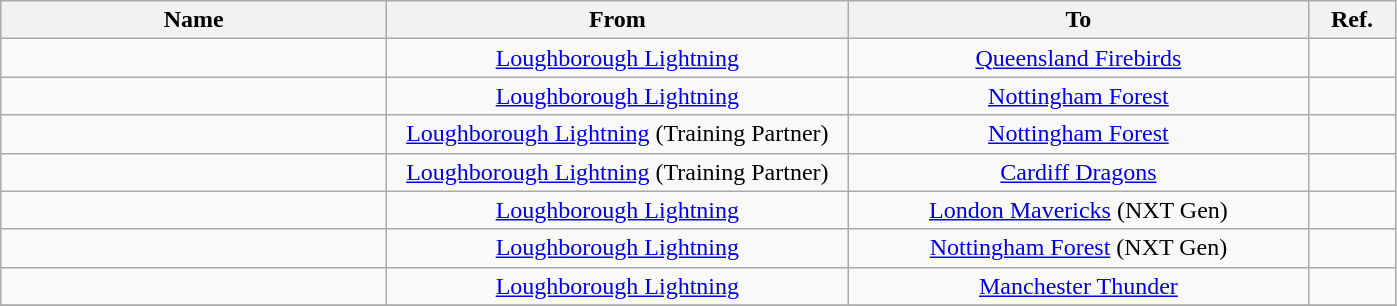<table class="wikitable sortable alternance" style="text-align:center">
<tr>
<th style="width:250px;">Name</th>
<th style="width:300px;">From</th>
<th style="width:300px;">To</th>
<th style="width:50px;">Ref.</th>
</tr>
<tr>
<td> </td>
<td> <a href='#'>Loughborough Lightning</a></td>
<td> <a href='#'>Queensland Firebirds</a></td>
<td></td>
</tr>
<tr>
<td> </td>
<td> <a href='#'>Loughborough Lightning</a></td>
<td> <a href='#'>Nottingham Forest</a></td>
<td></td>
</tr>
<tr>
<td> </td>
<td> <a href='#'>Loughborough Lightning</a> (Training Partner)</td>
<td> <a href='#'>Nottingham Forest</a></td>
<td></td>
</tr>
<tr>
<td> </td>
<td> <a href='#'>Loughborough Lightning</a> (Training Partner)</td>
<td> <a href='#'>Cardiff Dragons</a></td>
<td></td>
</tr>
<tr>
<td> </td>
<td> <a href='#'>Loughborough Lightning</a></td>
<td> <a href='#'>London Mavericks</a> (NXT Gen)</td>
<td></td>
</tr>
<tr>
<td> </td>
<td> <a href='#'>Loughborough Lightning</a></td>
<td> <a href='#'>Nottingham Forest</a> (NXT Gen)</td>
<td></td>
</tr>
<tr>
<td> </td>
<td> <a href='#'>Loughborough Lightning</a></td>
<td> <a href='#'>Manchester Thunder</a></td>
<td></td>
</tr>
<tr>
</tr>
</table>
